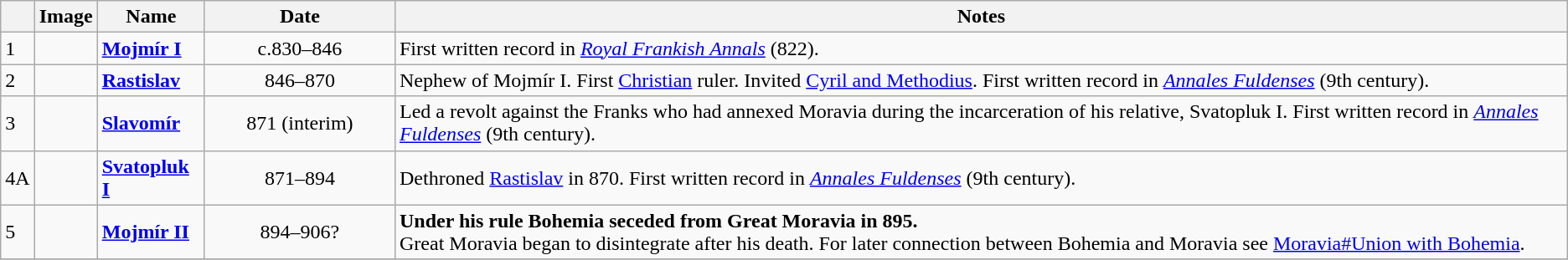<table class="wikitable">
<tr>
<th></th>
<th>Image</th>
<th>Name</th>
<th style="width:9em">Date</th>
<th>Notes</th>
</tr>
<tr>
<td>1</td>
<td></td>
<td><strong><a href='#'>Mojmír I</a></strong></td>
<td align="center">c.830–846</td>
<td>First written record in <em><a href='#'>Royal Frankish Annals</a></em> (822).</td>
</tr>
<tr>
<td>2</td>
<td></td>
<td><strong><a href='#'>Rastislav</a></strong></td>
<td align="center">846–870</td>
<td>Nephew of Mojmír I. First <a href='#'>Christian</a> ruler. Invited <a href='#'>Cyril and Methodius</a>. First written record in <em><a href='#'>Annales Fuldenses</a></em> (9th century).</td>
</tr>
<tr>
<td>3</td>
<td></td>
<td><strong><a href='#'>Slavomír</a></strong></td>
<td align="center">871 (interim)</td>
<td>Led a revolt against the Franks who had annexed Moravia during the incarceration of his relative, Svatopluk I. First written record in <em><a href='#'>Annales Fuldenses</a></em> (9th century).</td>
</tr>
<tr>
<td>4A</td>
<td></td>
<td><strong><a href='#'>Svatopluk I</a></strong></td>
<td align="center">871–894</td>
<td>Dethroned <a href='#'>Rastislav</a> in 870. First written record in <em><a href='#'>Annales Fuldenses</a></em> (9th century).</td>
</tr>
<tr>
<td>5</td>
<td></td>
<td><strong><a href='#'>Mojmír II</a></strong></td>
<td align="center">894–906?</td>
<td><strong>Under his rule Bohemia seceded from Great Moravia in 895.</strong> <br>Great Moravia began to disintegrate after his death. For later connection between Bohemia and Moravia see <a href='#'>Moravia#Union with Bohemia</a>.</td>
</tr>
<tr>
</tr>
</table>
